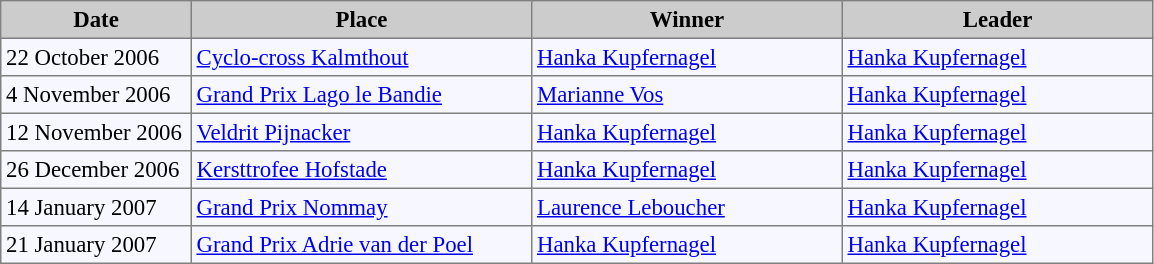<table bgcolor="#f7f8ff" cellpadding="3" cellspacing="0" border="1" style="font-size: 95%; border: gray solid 1px; border-collapse: collapse;">
<tr bgcolor="#CCCCCC">
<td align="center" width="120"><strong>Date</strong></td>
<td align="center" width="220"><strong>Place</strong></td>
<td align="center" width="200"><strong>Winner</strong></td>
<td align="center" width="200"><strong>Leader</strong></td>
</tr>
<tr align="left">
<td>22 October 2006</td>
<td> <a href='#'>Cyclo-cross Kalmthout</a></td>
<td> <a href='#'>Hanka Kupfernagel</a></td>
<td> <a href='#'>Hanka Kupfernagel</a></td>
</tr>
<tr align="left">
<td>4 November 2006</td>
<td> <a href='#'>Grand Prix Lago le Bandie</a></td>
<td> <a href='#'>Marianne Vos</a></td>
<td> <a href='#'>Hanka Kupfernagel</a></td>
</tr>
<tr align="left">
<td>12 November 2006</td>
<td> <a href='#'>Veldrit Pijnacker</a></td>
<td> <a href='#'>Hanka Kupfernagel</a></td>
<td> <a href='#'>Hanka Kupfernagel</a></td>
</tr>
<tr align="left">
<td>26 December 2006</td>
<td> <a href='#'>Kersttrofee Hofstade</a></td>
<td> <a href='#'>Hanka Kupfernagel</a></td>
<td> <a href='#'>Hanka Kupfernagel</a></td>
</tr>
<tr align="left">
<td>14 January 2007</td>
<td> <a href='#'>Grand Prix Nommay</a></td>
<td> <a href='#'>Laurence Leboucher</a></td>
<td> <a href='#'>Hanka Kupfernagel</a></td>
</tr>
<tr align="left">
<td>21 January 2007</td>
<td> <a href='#'>Grand Prix Adrie van der Poel</a></td>
<td> <a href='#'>Hanka Kupfernagel</a></td>
<td> <a href='#'>Hanka Kupfernagel</a></td>
</tr>
</table>
